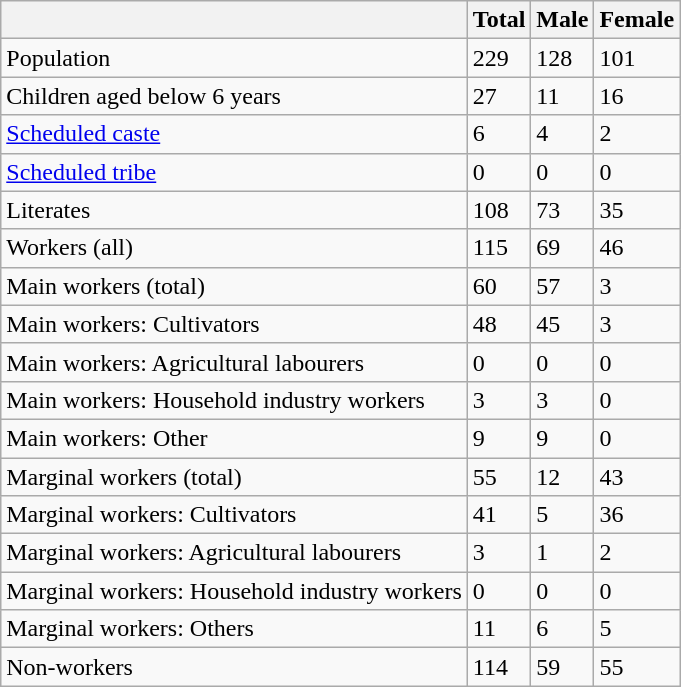<table class="wikitable sortable">
<tr>
<th></th>
<th>Total</th>
<th>Male</th>
<th>Female</th>
</tr>
<tr>
<td>Population</td>
<td>229</td>
<td>128</td>
<td>101</td>
</tr>
<tr>
<td>Children aged below 6 years</td>
<td>27</td>
<td>11</td>
<td>16</td>
</tr>
<tr>
<td><a href='#'>Scheduled caste</a></td>
<td>6</td>
<td>4</td>
<td>2</td>
</tr>
<tr>
<td><a href='#'>Scheduled tribe</a></td>
<td>0</td>
<td>0</td>
<td>0</td>
</tr>
<tr>
<td>Literates</td>
<td>108</td>
<td>73</td>
<td>35</td>
</tr>
<tr>
<td>Workers (all)</td>
<td>115</td>
<td>69</td>
<td>46</td>
</tr>
<tr>
<td>Main workers (total)</td>
<td>60</td>
<td>57</td>
<td>3</td>
</tr>
<tr>
<td>Main workers: Cultivators</td>
<td>48</td>
<td>45</td>
<td>3</td>
</tr>
<tr>
<td>Main workers: Agricultural labourers</td>
<td>0</td>
<td>0</td>
<td>0</td>
</tr>
<tr>
<td>Main workers: Household industry workers</td>
<td>3</td>
<td>3</td>
<td>0</td>
</tr>
<tr>
<td>Main workers: Other</td>
<td>9</td>
<td>9</td>
<td>0</td>
</tr>
<tr>
<td>Marginal workers (total)</td>
<td>55</td>
<td>12</td>
<td>43</td>
</tr>
<tr>
<td>Marginal workers: Cultivators</td>
<td>41</td>
<td>5</td>
<td>36</td>
</tr>
<tr>
<td>Marginal workers: Agricultural labourers</td>
<td>3</td>
<td>1</td>
<td>2</td>
</tr>
<tr>
<td>Marginal workers: Household industry workers</td>
<td>0</td>
<td>0</td>
<td>0</td>
</tr>
<tr>
<td>Marginal workers: Others</td>
<td>11</td>
<td>6</td>
<td>5</td>
</tr>
<tr>
<td>Non-workers</td>
<td>114</td>
<td>59</td>
<td>55</td>
</tr>
</table>
